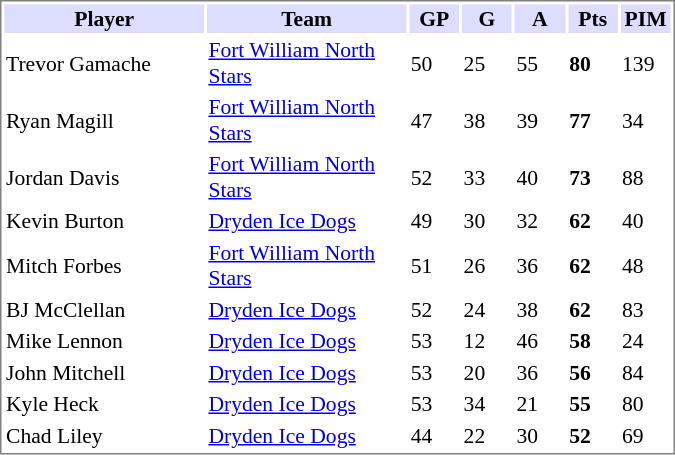<table cellpadding="0">
<tr align="left" style="vertical-align: top">
<td></td>
<td><br><table cellpadding="1" width="450px" style="font-size: 90%; border: 1px solid gray;">
<tr>
<th bgcolor="#DDDDFF" width="30%">Player</th>
<th bgcolor="#DDDDFF" width="30%">Team</th>
<th bgcolor="#DDDDFF" width="7.5%">GP</th>
<th bgcolor="#DDDDFF" width="7.5%">G</th>
<th bgcolor="#DDDDFF" width="7.5%">A</th>
<th bgcolor="#DDDDFF" width="7.5%">Pts</th>
<th bgcolor="#DDDDFF" width="7.5%">PIM</th>
</tr>
<tr>
<td>Trevor Gamache</td>
<td><a href='#'>Fort William North Stars</a></td>
<td>50</td>
<td>25</td>
<td>55</td>
<td><strong>80</strong></td>
<td>139</td>
</tr>
<tr>
<td>Ryan Magill</td>
<td><a href='#'>Fort William North Stars</a></td>
<td>47</td>
<td>38</td>
<td>39</td>
<td><strong>77</strong></td>
<td>34</td>
</tr>
<tr>
<td>Jordan Davis</td>
<td><a href='#'>Fort William North Stars</a></td>
<td>52</td>
<td>33</td>
<td>40</td>
<td><strong>73</strong></td>
<td>88</td>
</tr>
<tr>
<td>Kevin Burton</td>
<td><a href='#'>Dryden Ice Dogs</a></td>
<td>49</td>
<td>30</td>
<td>32</td>
<td><strong>62</strong></td>
<td>40</td>
</tr>
<tr>
<td>Mitch Forbes</td>
<td><a href='#'>Fort William North Stars</a></td>
<td>51</td>
<td>26</td>
<td>36</td>
<td><strong>62</strong></td>
<td>48</td>
</tr>
<tr>
<td>BJ McClellan</td>
<td><a href='#'>Dryden Ice Dogs</a></td>
<td>52</td>
<td>24</td>
<td>38</td>
<td><strong>62</strong></td>
<td>83</td>
</tr>
<tr>
<td>Mike Lennon</td>
<td><a href='#'>Dryden Ice Dogs</a></td>
<td>53</td>
<td>12</td>
<td>46</td>
<td><strong>58</strong></td>
<td>24</td>
</tr>
<tr>
<td>John Mitchell</td>
<td><a href='#'>Dryden Ice Dogs</a></td>
<td>53</td>
<td>20</td>
<td>36</td>
<td><strong>56</strong></td>
<td>84</td>
</tr>
<tr>
<td>Kyle Heck</td>
<td><a href='#'>Dryden Ice Dogs</a></td>
<td>53</td>
<td>34</td>
<td>21</td>
<td><strong>55</strong></td>
<td>80</td>
</tr>
<tr>
<td>Chad Liley</td>
<td><a href='#'>Dryden Ice Dogs</a></td>
<td>44</td>
<td>22</td>
<td>30</td>
<td><strong>52</strong></td>
<td>69</td>
</tr>
</table>
</td>
</tr>
</table>
